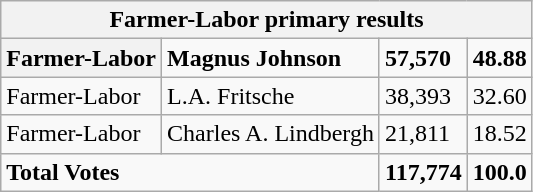<table class="wikitable">
<tr>
<th colspan="4">Farmer-Labor primary results</th>
</tr>
<tr>
<th>Farmer-Labor</th>
<td><strong>Magnus Johnson</strong></td>
<td><strong>57,570</strong></td>
<td><strong>48.88</strong></td>
</tr>
<tr>
<td>Farmer-Labor</td>
<td>L.A. Fritsche</td>
<td>38,393</td>
<td>32.60</td>
</tr>
<tr>
<td>Farmer-Labor</td>
<td>Charles A. Lindbergh</td>
<td>21,811</td>
<td>18.52</td>
</tr>
<tr>
<td colspan="2"><strong>Total Votes</strong></td>
<td><strong>117,774</strong></td>
<td><strong>100.0</strong></td>
</tr>
</table>
